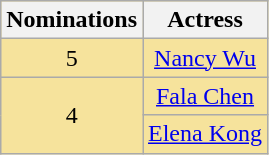<table class="wikitable" rowspan=2 style="text-align: center; background: #f6e39c">
<tr>
<th scope="col" width="55">Nominations</th>
<th scope="col" align="center">Actress</th>
</tr>
<tr>
<td rowspan=1 style="text-align:center;">5</td>
<td><a href='#'>Nancy Wu</a></td>
</tr>
<tr>
<td rowspan=2 style="text-align:center;">4</td>
<td><a href='#'>Fala Chen</a></td>
</tr>
<tr>
<td><a href='#'>Elena Kong</a></td>
</tr>
</table>
